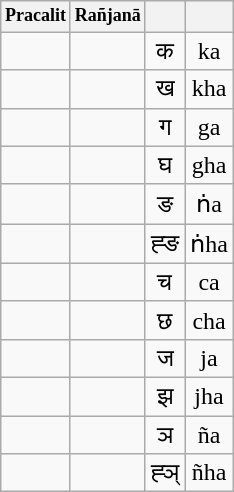<table class="wikitable" style="text-align: center; font-size: 16px; float: left; margin-right: 1em;">
<tr style="font-size: 12px">
<th>Pracalit</th>
<th>Rañjanā</th>
<th></th>
<th></th>
</tr>
<tr>
<td></td>
<td></td>
<td>क</td>
<td>ka</td>
</tr>
<tr>
<td></td>
<td></td>
<td>ख</td>
<td>kha</td>
</tr>
<tr>
<td></td>
<td></td>
<td>ग</td>
<td>ga</td>
</tr>
<tr>
<td></td>
<td></td>
<td>घ</td>
<td>gha</td>
</tr>
<tr>
<td></td>
<td></td>
<td>ङ</td>
<td>ṅa</td>
</tr>
<tr>
<td></td>
<td></td>
<td>ह्ङ</td>
<td>ṅha</td>
</tr>
<tr>
<td></td>
<td></td>
<td>च</td>
<td>ca</td>
</tr>
<tr>
<td></td>
<td></td>
<td>छ</td>
<td>cha</td>
</tr>
<tr>
<td></td>
<td></td>
<td>ज</td>
<td>ja</td>
</tr>
<tr>
<td></td>
<td></td>
<td>झ</td>
<td>jha</td>
</tr>
<tr>
<td></td>
<td></td>
<td>ञ</td>
<td>ña</td>
</tr>
<tr>
<td></td>
<td></td>
<td>ह्ञ्</td>
<td>ñha</td>
</tr>
</table>
